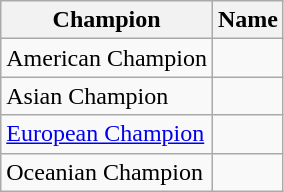<table class="wikitable">
<tr>
<th>Champion</th>
<th>Name</th>
</tr>
<tr>
<td>American Champion</td>
<td></td>
</tr>
<tr>
<td>Asian Champion</td>
<td></td>
</tr>
<tr>
<td><a href='#'>European Champion</a></td>
<td></td>
</tr>
<tr>
<td>Oceanian Champion</td>
<td></td>
</tr>
</table>
